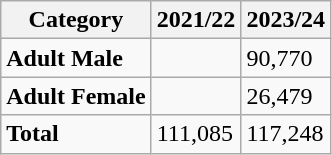<table class="sortable wikitable">
<tr>
<th colspan="1">Category</th>
<th>2021/22</th>
<th>2023/24</th>
</tr>
<tr>
<td><strong>Adult Male</strong></td>
<td></td>
<td>90,770</td>
</tr>
<tr>
<td><strong>Adult Female</strong></td>
<td></td>
<td>26,479</td>
</tr>
<tr>
<td><strong>Total</strong></td>
<td>111,085</td>
<td>117,248</td>
</tr>
</table>
